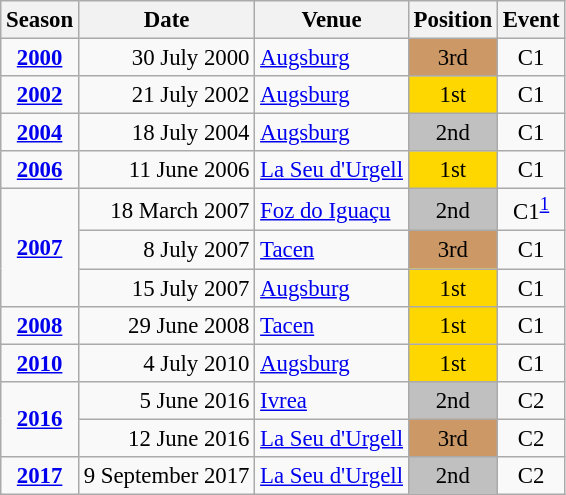<table class="wikitable" style="text-align:center; font-size:95%;">
<tr>
<th>Season</th>
<th>Date</th>
<th>Venue</th>
<th>Position</th>
<th>Event</th>
</tr>
<tr>
<td><strong><a href='#'>2000</a></strong></td>
<td align=right>30 July 2000</td>
<td align=left><a href='#'>Augsburg</a></td>
<td bgcolor=cc9966>3rd</td>
<td>C1</td>
</tr>
<tr>
<td><strong><a href='#'>2002</a></strong></td>
<td align=right>21 July 2002</td>
<td align=left><a href='#'>Augsburg</a></td>
<td bgcolor=gold>1st</td>
<td>C1</td>
</tr>
<tr>
<td><strong><a href='#'>2004</a></strong></td>
<td align=right>18 July 2004</td>
<td align=left><a href='#'>Augsburg</a></td>
<td bgcolor=silver>2nd</td>
<td>C1</td>
</tr>
<tr>
<td><strong><a href='#'>2006</a></strong></td>
<td align=right>11 June 2006</td>
<td align=left><a href='#'>La Seu d'Urgell</a></td>
<td bgcolor=gold>1st</td>
<td>C1</td>
</tr>
<tr>
<td rowspan=3><strong><a href='#'>2007</a></strong></td>
<td align=right>18 March 2007</td>
<td align=left><a href='#'>Foz do Iguaçu</a></td>
<td bgcolor=silver>2nd</td>
<td>C1<sup><a href='#'>1</a></sup></td>
</tr>
<tr>
<td align=right>8 July 2007</td>
<td align=left><a href='#'>Tacen</a></td>
<td bgcolor=cc9966>3rd</td>
<td>C1</td>
</tr>
<tr>
<td align=right>15 July 2007</td>
<td align=left><a href='#'>Augsburg</a></td>
<td bgcolor=gold>1st</td>
<td>C1</td>
</tr>
<tr>
<td><strong><a href='#'>2008</a></strong></td>
<td align=right>29 June 2008</td>
<td align=left><a href='#'>Tacen</a></td>
<td bgcolor=gold>1st</td>
<td>C1</td>
</tr>
<tr>
<td><strong><a href='#'>2010</a></strong></td>
<td align=right>4 July 2010</td>
<td align=left><a href='#'>Augsburg</a></td>
<td bgcolor=gold>1st</td>
<td>C1</td>
</tr>
<tr>
<td rowspan=2><strong><a href='#'>2016</a></strong></td>
<td align=right>5 June 2016</td>
<td align=left><a href='#'>Ivrea</a></td>
<td bgcolor=silver>2nd</td>
<td>C2</td>
</tr>
<tr>
<td align=right>12 June 2016</td>
<td align=left><a href='#'>La Seu d'Urgell</a></td>
<td bgcolor=cc9966>3rd</td>
<td>C2</td>
</tr>
<tr>
<td><strong><a href='#'>2017</a></strong></td>
<td align=right>9 September 2017</td>
<td align=left><a href='#'>La Seu d'Urgell</a></td>
<td bgcolor=silver>2nd</td>
<td>C2</td>
</tr>
</table>
